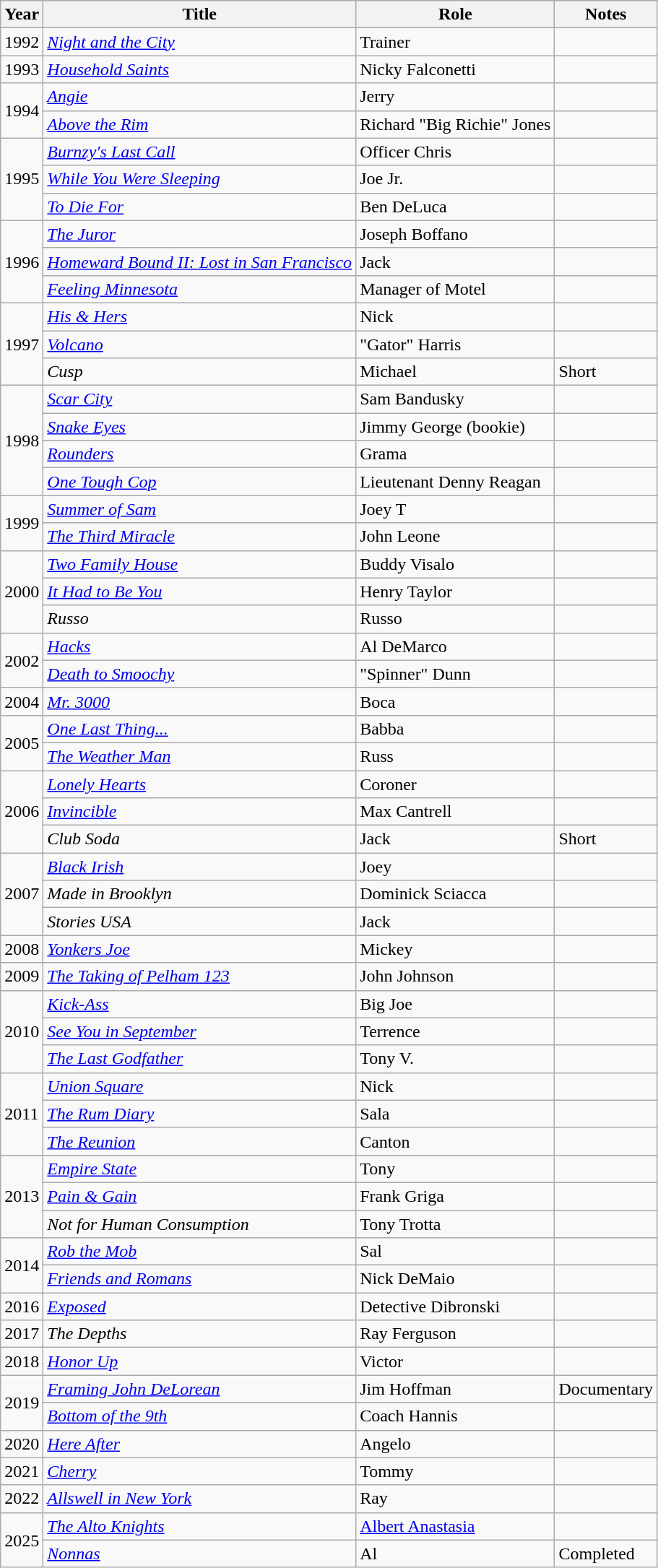<table class="wikitable sortable">
<tr>
<th>Year</th>
<th>Title</th>
<th>Role</th>
<th class="unsortable">Notes</th>
</tr>
<tr>
<td>1992</td>
<td><em><a href='#'>Night and the City</a></em></td>
<td>Trainer</td>
<td></td>
</tr>
<tr>
<td>1993</td>
<td><em><a href='#'>Household Saints</a></em></td>
<td>Nicky Falconetti</td>
<td></td>
</tr>
<tr>
<td rowspan="2">1994</td>
<td><em><a href='#'>Angie</a></em></td>
<td>Jerry</td>
<td></td>
</tr>
<tr>
<td><em><a href='#'>Above the Rim</a></em></td>
<td>Richard "Big Richie" Jones</td>
<td></td>
</tr>
<tr>
<td rowspan="3">1995</td>
<td><em><a href='#'>Burnzy's Last Call</a></em></td>
<td>Officer Chris</td>
<td></td>
</tr>
<tr>
<td><em><a href='#'>While You Were Sleeping</a></em></td>
<td>Joe Jr.</td>
<td></td>
</tr>
<tr>
<td><em><a href='#'>To Die For</a></em></td>
<td>Ben DeLuca</td>
<td></td>
</tr>
<tr>
<td rowspan="3">1996</td>
<td><em><a href='#'>The Juror</a></em></td>
<td>Joseph Boffano</td>
<td></td>
</tr>
<tr>
<td><em><a href='#'>Homeward Bound II: Lost in San Francisco</a></em></td>
<td>Jack</td>
<td></td>
</tr>
<tr>
<td><em><a href='#'>Feeling Minnesota</a></em></td>
<td>Manager of Motel</td>
<td></td>
</tr>
<tr>
<td rowspan="3">1997</td>
<td><em><a href='#'>His & Hers</a></em></td>
<td>Nick</td>
<td></td>
</tr>
<tr>
<td><em><a href='#'>Volcano</a></em></td>
<td>"Gator" Harris</td>
<td></td>
</tr>
<tr>
<td><em>Cusp</em></td>
<td>Michael</td>
<td>Short</td>
</tr>
<tr>
<td rowspan="4">1998</td>
<td><em><a href='#'>Scar City</a></em></td>
<td>Sam Bandusky</td>
<td></td>
</tr>
<tr>
<td><em><a href='#'>Snake Eyes</a></em></td>
<td>Jimmy George (bookie)</td>
<td></td>
</tr>
<tr>
<td><em><a href='#'>Rounders</a></em></td>
<td>Grama</td>
<td></td>
</tr>
<tr>
<td><em><a href='#'>One Tough Cop</a></em></td>
<td>Lieutenant Denny Reagan</td>
<td></td>
</tr>
<tr>
<td rowspan="2">1999</td>
<td><em><a href='#'>Summer of Sam</a></em></td>
<td>Joey T</td>
<td></td>
</tr>
<tr>
<td><em><a href='#'>The Third Miracle</a></em></td>
<td>John Leone</td>
<td></td>
</tr>
<tr>
<td rowspan="3">2000</td>
<td><em><a href='#'>Two Family House</a></em></td>
<td>Buddy Visalo</td>
<td></td>
</tr>
<tr>
<td><em><a href='#'>It Had to Be You</a></em></td>
<td>Henry Taylor</td>
<td></td>
</tr>
<tr>
<td><em>Russo</em></td>
<td>Russo</td>
<td></td>
</tr>
<tr>
<td rowspan="2">2002</td>
<td><em><a href='#'>Hacks</a></em></td>
<td>Al DeMarco</td>
<td></td>
</tr>
<tr>
<td><em><a href='#'>Death to Smoochy</a></em></td>
<td>"Spinner" Dunn</td>
<td></td>
</tr>
<tr>
<td>2004</td>
<td><em><a href='#'>Mr. 3000</a></em></td>
<td>Boca</td>
<td></td>
</tr>
<tr>
<td rowspan="2">2005</td>
<td><em><a href='#'>One Last Thing...</a></em></td>
<td>Babba</td>
<td></td>
</tr>
<tr>
<td><em><a href='#'>The Weather Man</a></em></td>
<td>Russ</td>
<td></td>
</tr>
<tr>
<td rowspan="3">2006</td>
<td><em><a href='#'>Lonely Hearts</a></em></td>
<td>Coroner</td>
<td></td>
</tr>
<tr>
<td><em><a href='#'>Invincible</a></em></td>
<td>Max Cantrell</td>
<td></td>
</tr>
<tr>
<td><em>Club Soda</em></td>
<td>Jack</td>
<td>Short</td>
</tr>
<tr>
<td rowspan="3">2007</td>
<td><em><a href='#'>Black Irish</a></em></td>
<td>Joey</td>
<td></td>
</tr>
<tr>
<td><em>Made in Brooklyn</em></td>
<td>Dominick Sciacca</td>
<td></td>
</tr>
<tr>
<td><em>Stories USA</em></td>
<td>Jack</td>
<td></td>
</tr>
<tr>
<td>2008</td>
<td><em><a href='#'>Yonkers Joe</a></em></td>
<td>Mickey</td>
<td></td>
</tr>
<tr>
<td>2009</td>
<td><em><a href='#'>The Taking of Pelham 123</a></em></td>
<td>John Johnson</td>
<td></td>
</tr>
<tr>
<td rowspan="3">2010</td>
<td><em><a href='#'>Kick-Ass</a></em></td>
<td>Big Joe</td>
<td></td>
</tr>
<tr>
<td><em><a href='#'>See You in September</a></em></td>
<td>Terrence</td>
<td></td>
</tr>
<tr>
<td><em><a href='#'>The Last Godfather</a></em></td>
<td>Tony V.</td>
<td></td>
</tr>
<tr>
<td rowspan="3">2011</td>
<td><em><a href='#'>Union Square</a></em></td>
<td>Nick</td>
<td></td>
</tr>
<tr>
<td><em><a href='#'>The Rum Diary</a></em></td>
<td>Sala</td>
<td></td>
</tr>
<tr>
<td><em><a href='#'>The Reunion</a></em></td>
<td>Canton</td>
<td></td>
</tr>
<tr>
<td rowspan="3">2013</td>
<td><em><a href='#'>Empire State</a></em></td>
<td>Tony</td>
<td></td>
</tr>
<tr>
<td><em><a href='#'>Pain & Gain</a></em></td>
<td>Frank Griga</td>
<td></td>
</tr>
<tr>
<td><em>Not for Human Consumption</em></td>
<td>Tony Trotta</td>
<td></td>
</tr>
<tr>
<td rowspan="2">2014</td>
<td><em><a href='#'>Rob the Mob</a></em></td>
<td>Sal</td>
<td></td>
</tr>
<tr>
<td><em><a href='#'>Friends and Romans</a></em></td>
<td>Nick DeMaio</td>
<td></td>
</tr>
<tr>
<td>2016</td>
<td><em><a href='#'>Exposed</a></em></td>
<td>Detective Dibronski</td>
<td></td>
</tr>
<tr>
<td>2017</td>
<td><em>The Depths</em></td>
<td>Ray Ferguson</td>
<td></td>
</tr>
<tr>
<td>2018</td>
<td><em><a href='#'>Honor Up</a></em></td>
<td>Victor</td>
<td></td>
</tr>
<tr>
<td rowspan="2">2019</td>
<td><em><a href='#'>Framing John DeLorean</a></em></td>
<td>Jim Hoffman</td>
<td>Documentary</td>
</tr>
<tr>
<td><em><a href='#'>Bottom of the 9th</a></em></td>
<td>Coach Hannis</td>
<td></td>
</tr>
<tr>
<td>2020</td>
<td><em><a href='#'>Here After</a></em></td>
<td>Angelo</td>
<td></td>
</tr>
<tr>
<td>2021</td>
<td><em><a href='#'>Cherry</a></em></td>
<td>Tommy</td>
<td></td>
</tr>
<tr>
<td>2022</td>
<td><em><a href='#'>Allswell in New York</a></em></td>
<td>Ray</td>
<td></td>
</tr>
<tr>
<td rowspan="2">2025</td>
<td><em><a href='#'>The Alto Knights</a></em></td>
<td><a href='#'>Albert Anastasia</a></td>
<td></td>
</tr>
<tr>
<td><em><a href='#'>Nonnas</a></em></td>
<td>Al</td>
<td>Completed</td>
</tr>
</table>
